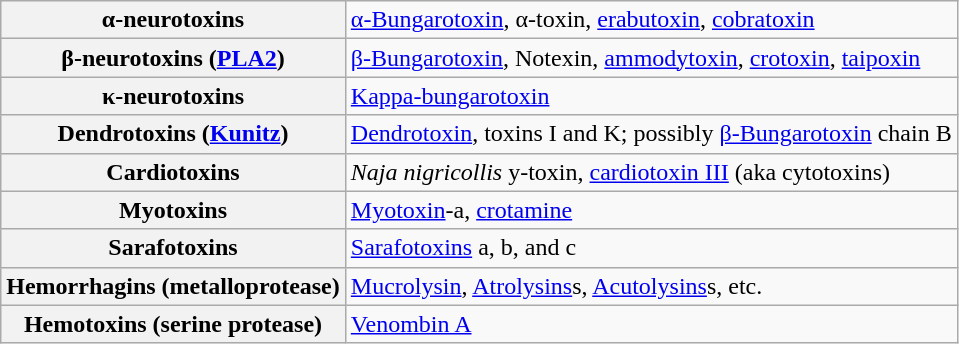<table class="wikitable">
<tr valign="top">
<th scope="row">α-neurotoxins</th>
<td><a href='#'>α-Bungarotoxin</a>, α-toxin, <a href='#'>erabutoxin</a>, <a href='#'>cobratoxin</a></td>
</tr>
<tr valign="top">
<th scope="row">β-neurotoxins (<a href='#'>PLA2</a>)</th>
<td><a href='#'>β-Bungarotoxin</a>, Notexin, <a href='#'>ammodytoxin</a>, <a href='#'>crotoxin</a>, <a href='#'>taipoxin</a></td>
</tr>
<tr ="top">
<th scope="row">κ-neurotoxins</th>
<td><a href='#'>Kappa-bungarotoxin</a></td>
</tr>
<tr valign="top">
<th scope="row">Dendrotoxins (<a href='#'>Kunitz</a>)</th>
<td><a href='#'>Dendrotoxin</a>, toxins I and K; possibly <a href='#'>β-Bungarotoxin</a> chain B</td>
</tr>
<tr valign="top">
<th scope="row">Cardiotoxins</th>
<td><em>Naja nigricollis</em> y-toxin, <a href='#'>cardiotoxin III</a> (aka cytotoxins)</td>
</tr>
<tr valign="top">
<th scope="row">Myotoxins</th>
<td><a href='#'>Myotoxin</a>-a, <a href='#'>crotamine</a></td>
</tr>
<tr valign="top">
<th scope="row">Sarafotoxins</th>
<td><a href='#'>Sarafotoxins</a> a, b, and c</td>
</tr>
<tr valign="top">
<th scope="row">Hemorrhagins (metalloprotease)</th>
<td><a href='#'>Mucrolysin</a>, <a href='#'>Atrolysins</a>s, <a href='#'>Acutolysins</a>s, etc.</td>
</tr>
<tr valign="top">
<th scope=row>Hemotoxins (serine protease)</th>
<td><a href='#'>Venombin A</a></td>
</tr>
</table>
